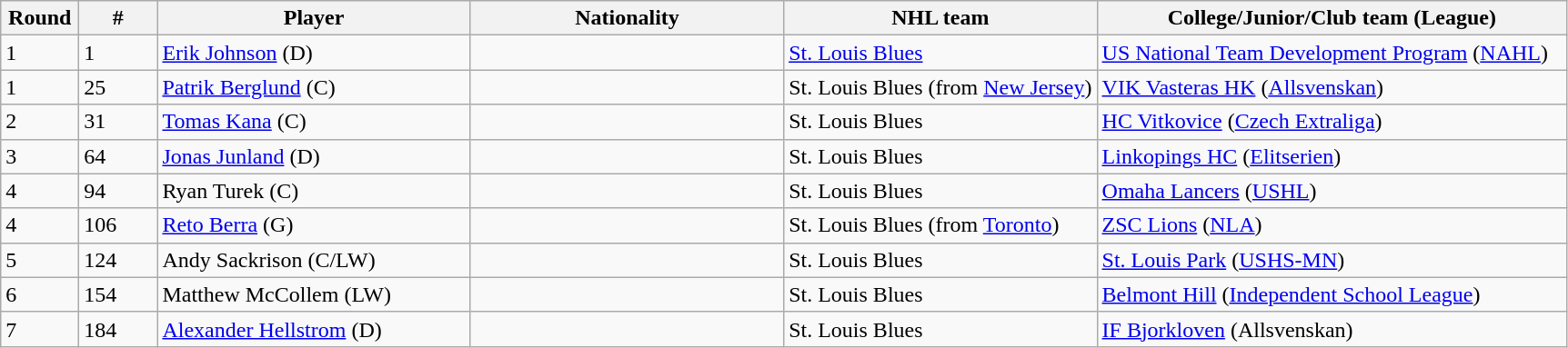<table class="wikitable">
<tr>
<th bgcolor="#DDDDFF" width="5%">Round</th>
<th bgcolor="#DDDDFF" width="5%">#</th>
<th bgcolor="#DDDDFF" width="20%">Player</th>
<th bgcolor="#DDDDFF" width="20%">Nationality</th>
<th bgcolor="#DDDDFF" width="20%">NHL team</th>
<th bgcolor="#DDDDFF" width="100%">College/Junior/Club team (League)</th>
</tr>
<tr>
<td>1</td>
<td>1</td>
<td><a href='#'>Erik Johnson</a> (D)</td>
<td></td>
<td><a href='#'>St. Louis Blues</a></td>
<td><a href='#'>US National Team Development Program</a> (<a href='#'>NAHL</a>)</td>
</tr>
<tr>
<td>1</td>
<td>25</td>
<td><a href='#'>Patrik Berglund</a> (C)</td>
<td></td>
<td>St. Louis Blues (from <a href='#'>New Jersey</a>)</td>
<td><a href='#'>VIK Vasteras HK</a> (<a href='#'>Allsvenskan</a>)</td>
</tr>
<tr>
<td>2</td>
<td>31</td>
<td><a href='#'>Tomas Kana</a> (C)</td>
<td></td>
<td>St. Louis Blues</td>
<td><a href='#'>HC Vitkovice</a> (<a href='#'>Czech Extraliga</a>)</td>
</tr>
<tr>
<td>3</td>
<td>64</td>
<td><a href='#'>Jonas Junland</a> (D)</td>
<td></td>
<td>St. Louis Blues</td>
<td><a href='#'>Linkopings HC</a> (<a href='#'>Elitserien</a>)</td>
</tr>
<tr>
<td>4</td>
<td>94</td>
<td>Ryan Turek (C)</td>
<td></td>
<td>St. Louis Blues</td>
<td><a href='#'>Omaha Lancers</a> (<a href='#'>USHL</a>)</td>
</tr>
<tr>
<td>4</td>
<td>106</td>
<td><a href='#'>Reto Berra</a> (G)</td>
<td></td>
<td>St. Louis Blues (from <a href='#'>Toronto</a>)</td>
<td><a href='#'>ZSC Lions</a> (<a href='#'>NLA</a>)</td>
</tr>
<tr>
<td>5</td>
<td>124</td>
<td>Andy Sackrison (C/LW)</td>
<td></td>
<td>St. Louis Blues</td>
<td><a href='#'>St. Louis Park</a> (<a href='#'>USHS-MN</a>)</td>
</tr>
<tr>
<td>6</td>
<td>154</td>
<td>Matthew McCollem (LW)</td>
<td></td>
<td>St. Louis Blues</td>
<td><a href='#'>Belmont Hill</a> (<a href='#'>Independent School League</a>)</td>
</tr>
<tr>
<td>7</td>
<td>184</td>
<td><a href='#'>Alexander Hellstrom</a> (D)</td>
<td></td>
<td>St. Louis Blues</td>
<td><a href='#'>IF Bjorkloven</a> (Allsvenskan)</td>
</tr>
</table>
